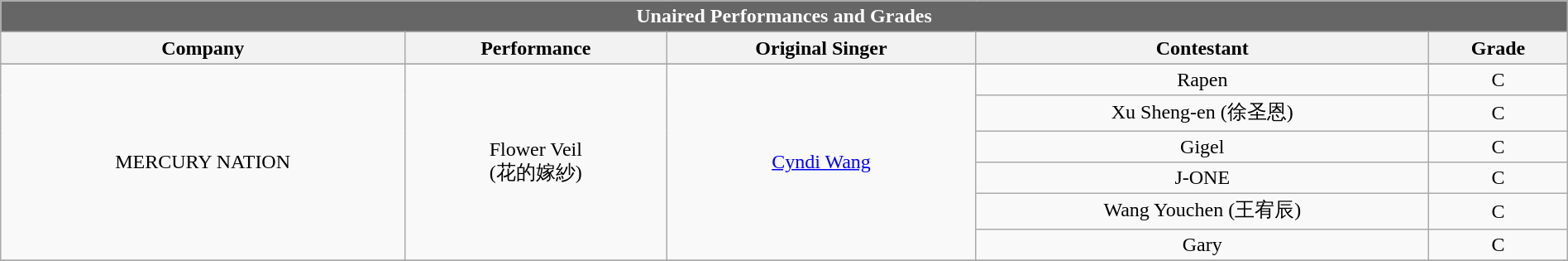<table class="wikitable mw-collapsible mw-collapsed" style="text-align:center; width:100%;">
<tr>
<th colspan="5" style="background:#666666; color:white">Unaired Performances and Grades</th>
</tr>
<tr>
<th>Company</th>
<th>Performance</th>
<th>Original Singer</th>
<th>Contestant</th>
<th>Grade</th>
</tr>
<tr>
</tr>
<tr>
<td rowspan="6">MERCURY NATION</td>
<td rowspan="6">Flower Veil<br>(花的嫁紗)</td>
<td rowspan="6"><a href='#'>Cyndi Wang</a></td>
<td>Rapen</td>
<td>C</td>
</tr>
<tr>
<td>Xu Sheng-en (徐圣恩)</td>
<td>C</td>
</tr>
<tr>
<td>Gigel</td>
<td>C</td>
</tr>
<tr>
<td>J-ONE</td>
<td>C</td>
</tr>
<tr>
<td>Wang Youchen (王宥辰)</td>
<td>C</td>
</tr>
<tr>
<td>Gary</td>
<td>C</td>
</tr>
<tr>
</tr>
</table>
